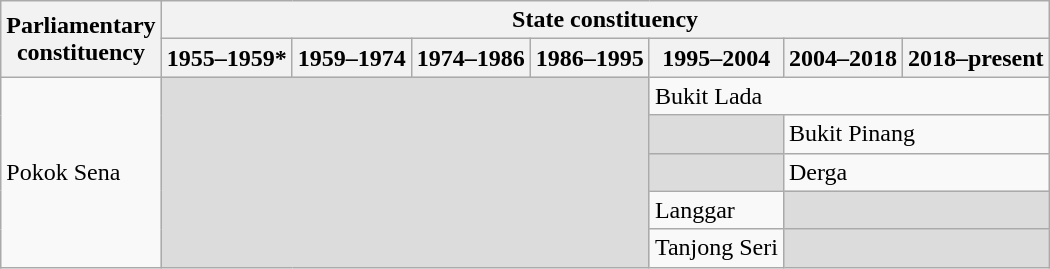<table class="wikitable">
<tr>
<th rowspan="2">Parliamentary<br>constituency</th>
<th colspan="7">State constituency</th>
</tr>
<tr>
<th>1955–1959*</th>
<th>1959–1974</th>
<th>1974–1986</th>
<th>1986–1995</th>
<th>1995–2004</th>
<th>2004–2018</th>
<th>2018–present</th>
</tr>
<tr>
<td rowspan="5">Pokok Sena</td>
<td colspan="4" rowspan="5" bgcolor="dcdcdc"></td>
<td colspan="3">Bukit Lada</td>
</tr>
<tr>
<td bgcolor="dcdcdc"></td>
<td colspan="2">Bukit Pinang</td>
</tr>
<tr>
<td bgcolor="dcdcdc"></td>
<td colspan="2">Derga</td>
</tr>
<tr>
<td>Langgar</td>
<td colspan="2" bgcolor="dcdcdc"></td>
</tr>
<tr>
<td>Tanjong Seri</td>
<td colspan="2" bgcolor="dcdcdc"></td>
</tr>
</table>
